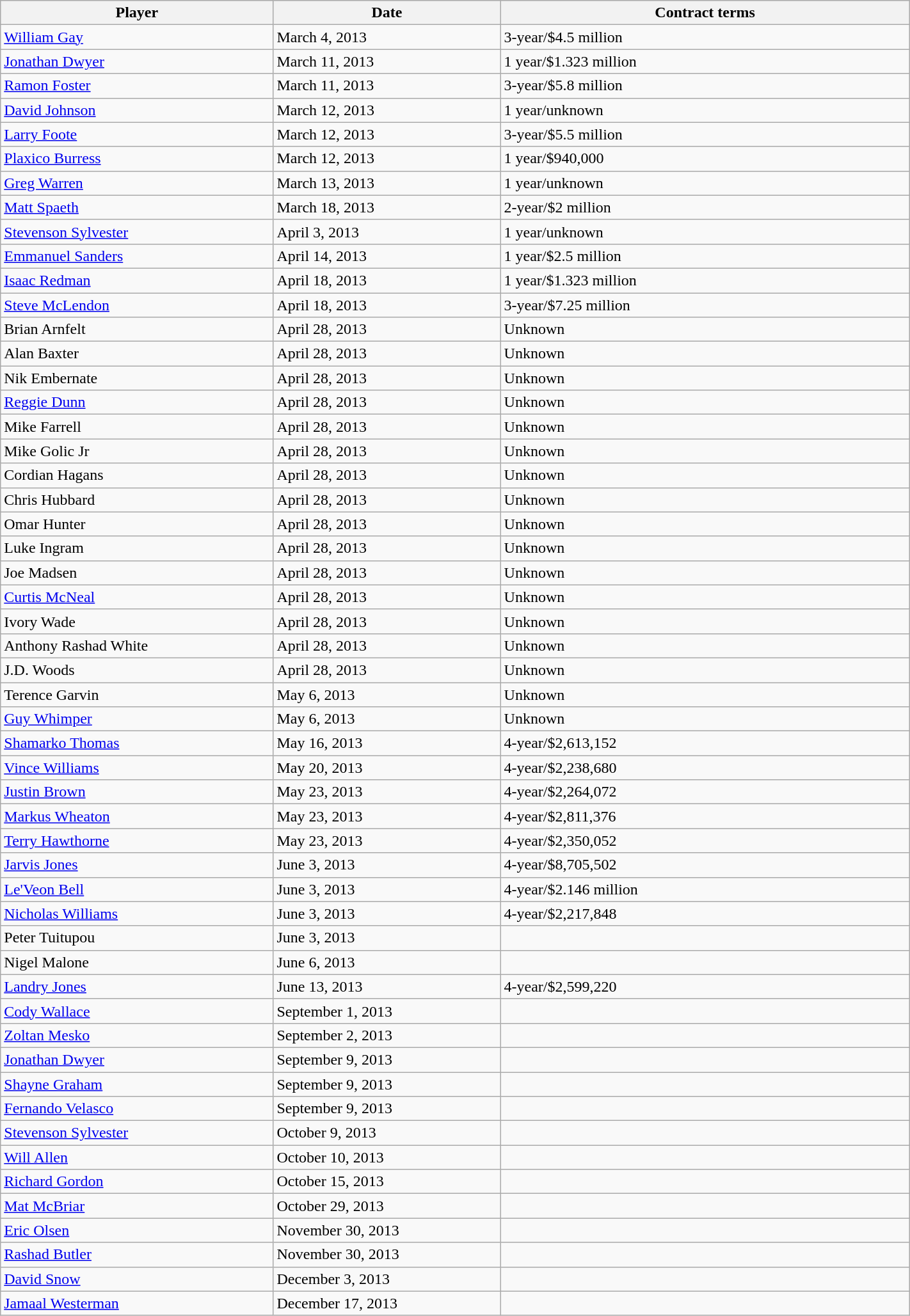<table class="wikitable" style="width:75%;">
<tr style="text-align:center; background:#ddd;">
<th style="width:30%;">Player</th>
<th style="width:25%;">Date</th>
<th style="width:45%;">Contract terms</th>
</tr>
<tr>
<td><a href='#'>William Gay</a></td>
<td>March 4, 2013</td>
<td>3-year/$4.5 million</td>
</tr>
<tr>
<td><a href='#'>Jonathan Dwyer</a></td>
<td>March 11, 2013</td>
<td>1 year/$1.323 million</td>
</tr>
<tr>
<td><a href='#'>Ramon Foster</a></td>
<td>March 11, 2013</td>
<td>3-year/$5.8 million</td>
</tr>
<tr>
<td><a href='#'>David Johnson</a></td>
<td>March 12, 2013</td>
<td>1 year/unknown</td>
</tr>
<tr>
<td><a href='#'>Larry Foote</a></td>
<td>March 12, 2013</td>
<td>3-year/$5.5 million</td>
</tr>
<tr>
<td><a href='#'>Plaxico Burress</a></td>
<td>March 12, 2013</td>
<td>1 year/$940,000</td>
</tr>
<tr>
<td><a href='#'>Greg Warren</a></td>
<td>March 13, 2013</td>
<td>1 year/unknown</td>
</tr>
<tr>
<td><a href='#'>Matt Spaeth</a></td>
<td>March 18, 2013</td>
<td>2-year/$2 million</td>
</tr>
<tr>
<td><a href='#'>Stevenson Sylvester</a></td>
<td>April 3, 2013</td>
<td>1 year/unknown</td>
</tr>
<tr>
<td><a href='#'>Emmanuel Sanders</a></td>
<td>April 14, 2013</td>
<td>1 year/$2.5 million</td>
</tr>
<tr>
<td><a href='#'>Isaac Redman</a></td>
<td>April 18, 2013</td>
<td>1 year/$1.323 million</td>
</tr>
<tr>
<td><a href='#'>Steve McLendon</a></td>
<td>April 18, 2013</td>
<td>3-year/$7.25 million</td>
</tr>
<tr>
<td>Brian Arnfelt</td>
<td>April 28, 2013</td>
<td>Unknown</td>
</tr>
<tr>
<td>Alan Baxter</td>
<td>April 28, 2013</td>
<td>Unknown</td>
</tr>
<tr>
<td>Nik Embernate</td>
<td>April 28, 2013</td>
<td>Unknown</td>
</tr>
<tr>
<td><a href='#'>Reggie Dunn</a></td>
<td>April 28, 2013</td>
<td>Unknown</td>
</tr>
<tr>
<td>Mike Farrell</td>
<td>April 28, 2013</td>
<td>Unknown</td>
</tr>
<tr>
<td>Mike Golic Jr</td>
<td>April 28, 2013</td>
<td>Unknown</td>
</tr>
<tr>
<td>Cordian Hagans</td>
<td>April 28, 2013</td>
<td>Unknown</td>
</tr>
<tr>
<td>Chris Hubbard</td>
<td>April 28, 2013</td>
<td>Unknown</td>
</tr>
<tr>
<td>Omar Hunter</td>
<td>April 28, 2013</td>
<td>Unknown</td>
</tr>
<tr>
<td>Luke Ingram</td>
<td>April 28, 2013</td>
<td>Unknown</td>
</tr>
<tr>
<td>Joe Madsen</td>
<td>April 28, 2013</td>
<td>Unknown</td>
</tr>
<tr>
<td><a href='#'>Curtis McNeal</a></td>
<td>April 28, 2013</td>
<td>Unknown</td>
</tr>
<tr>
<td>Ivory Wade</td>
<td>April 28, 2013</td>
<td>Unknown</td>
</tr>
<tr>
<td>Anthony Rashad White</td>
<td>April 28, 2013</td>
<td>Unknown</td>
</tr>
<tr>
<td>J.D. Woods</td>
<td>April 28, 2013</td>
<td>Unknown</td>
</tr>
<tr>
<td>Terence Garvin</td>
<td>May 6, 2013</td>
<td>Unknown</td>
</tr>
<tr>
<td><a href='#'>Guy Whimper</a></td>
<td>May 6, 2013</td>
<td>Unknown</td>
</tr>
<tr>
<td><a href='#'>Shamarko Thomas</a></td>
<td>May 16, 2013</td>
<td>4-year/$2,613,152</td>
</tr>
<tr>
<td><a href='#'>Vince Williams</a></td>
<td>May 20, 2013</td>
<td>4-year/$2,238,680</td>
</tr>
<tr>
<td><a href='#'>Justin Brown</a></td>
<td>May 23, 2013</td>
<td>4-year/$2,264,072</td>
</tr>
<tr>
<td><a href='#'>Markus Wheaton</a></td>
<td>May 23, 2013</td>
<td>4-year/$2,811,376</td>
</tr>
<tr>
<td><a href='#'>Terry Hawthorne</a></td>
<td>May 23, 2013</td>
<td>4-year/$2,350,052</td>
</tr>
<tr>
<td><a href='#'>Jarvis Jones</a></td>
<td>June 3, 2013</td>
<td>4-year/$8,705,502</td>
</tr>
<tr>
<td><a href='#'>Le'Veon Bell</a></td>
<td>June 3, 2013</td>
<td>4-year/$2.146 million</td>
</tr>
<tr>
<td><a href='#'>Nicholas Williams</a></td>
<td>June 3, 2013</td>
<td>4-year/$2,217,848</td>
</tr>
<tr>
<td>Peter Tuitupou</td>
<td>June 3, 2013</td>
<td></td>
</tr>
<tr>
<td>Nigel Malone</td>
<td>June 6, 2013</td>
<td></td>
</tr>
<tr>
<td><a href='#'>Landry Jones</a></td>
<td>June 13, 2013</td>
<td>4-year/$2,599,220</td>
</tr>
<tr>
<td><a href='#'>Cody Wallace</a></td>
<td>September 1, 2013</td>
<td></td>
</tr>
<tr>
<td><a href='#'>Zoltan Mesko</a></td>
<td>September 2, 2013</td>
<td></td>
</tr>
<tr>
<td><a href='#'>Jonathan Dwyer</a></td>
<td>September 9, 2013</td>
<td></td>
</tr>
<tr>
<td><a href='#'>Shayne Graham</a></td>
<td>September 9, 2013</td>
<td></td>
</tr>
<tr>
<td><a href='#'>Fernando Velasco</a></td>
<td>September 9, 2013</td>
<td></td>
</tr>
<tr>
<td><a href='#'>Stevenson Sylvester</a></td>
<td>October 9, 2013</td>
<td></td>
</tr>
<tr>
<td><a href='#'>Will Allen</a></td>
<td>October 10, 2013</td>
<td></td>
</tr>
<tr>
<td><a href='#'>Richard Gordon</a></td>
<td>October 15, 2013</td>
<td></td>
</tr>
<tr>
<td><a href='#'>Mat McBriar</a></td>
<td>October 29, 2013</td>
<td></td>
</tr>
<tr>
<td><a href='#'>Eric Olsen</a></td>
<td>November 30, 2013</td>
<td></td>
</tr>
<tr>
<td><a href='#'>Rashad Butler</a></td>
<td>November 30, 2013</td>
<td></td>
</tr>
<tr>
<td><a href='#'>David Snow</a></td>
<td>December 3, 2013</td>
<td></td>
</tr>
<tr>
<td><a href='#'>Jamaal Westerman</a></td>
<td>December 17, 2013</td>
<td></td>
</tr>
</table>
